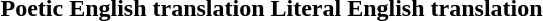<table>
<tr>
<th>Poetic English translation</th>
<th>Literal English translation</th>
</tr>
<tr style="vertical-align:top; white-space:nowrap;">
<td></td>
<td></td>
</tr>
</table>
